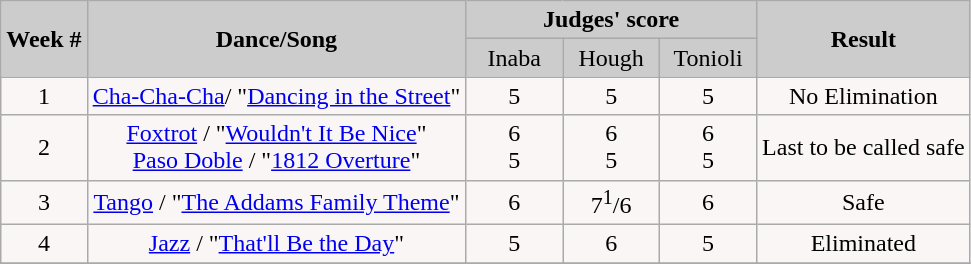<table class="wikitable" style="float:left;">
<tr style="text-align:center; background:#ccc;">
<td rowspan="2"><strong>Week #</strong></td>
<td rowspan="2"><strong>Dance/Song</strong></td>
<td colspan="3"><strong>Judges' score</strong></td>
<td rowspan="2"><strong>Result</strong></td>
</tr>
<tr style="text-align:center; background:#ccc;">
<td style="width:10%; ">Inaba</td>
<td style="width:10%; ">Hough</td>
<td style="width:10%; ">Tonioli</td>
</tr>
<tr>
<td style="text-align:center; background:#faf6f6;">1</td>
<td style="text-align:center; background:#faf6f6;"><a href='#'>Cha-Cha-Cha</a>/ "<a href='#'>Dancing in the Street</a>"</td>
<td style="text-align:center; background:#faf6f6;">5</td>
<td style="text-align:center; background:#faf6f6;">5</td>
<td style="text-align:center; background:#faf6f6;">5</td>
<td style="text-align:center; background:#faf6f6;">No Elimination</td>
</tr>
<tr>
<td style="text-align:center; background:#faf6f6;">2</td>
<td style="text-align:center; background:#faf6f6;"><a href='#'>Foxtrot</a> / "<a href='#'>Wouldn't It Be Nice</a>" <br> <a href='#'>Paso Doble</a> / "<a href='#'>1812 Overture</a>"</td>
<td style="text-align:center; background:#faf6f6;">6<br>5</td>
<td style="text-align:center; background:#faf6f6;">6<br>5</td>
<td style="text-align:center; background:#faf6f6;">6<br>5</td>
<td style="text-align:center; background:#faf6f6;">Last to be called safe</td>
</tr>
<tr>
<td style="text-align:center; background:#faf6f6;">3</td>
<td style="text-align:center; background:#faf6f6;"><a href='#'>Tango</a> / "<a href='#'>The Addams Family Theme</a>"</td>
<td style="text-align:center; background:#faf6f6;">6</td>
<td style="text-align:center; background:#faf6f6;">7<sup>1</sup>/6</td>
<td style="text-align:center; background:#faf6f6;">6</td>
<td style="text-align:center; background:#faf6f6;">Safe</td>
</tr>
<tr>
<td style="text-align:center; background:#faf6f6;">4</td>
<td style="text-align:center; background:#faf6f6;"><a href='#'>Jazz</a> / "<a href='#'>That'll Be the Day</a>"</td>
<td style="text-align:center; background:#faf6f6;">5</td>
<td style="text-align:center; background:#faf6f6;">6</td>
<td style="text-align:center; background:#faf6f6;">5</td>
<td style="text-align:center; background:#faf6f6;">Eliminated</td>
</tr>
<tr>
</tr>
</table>
